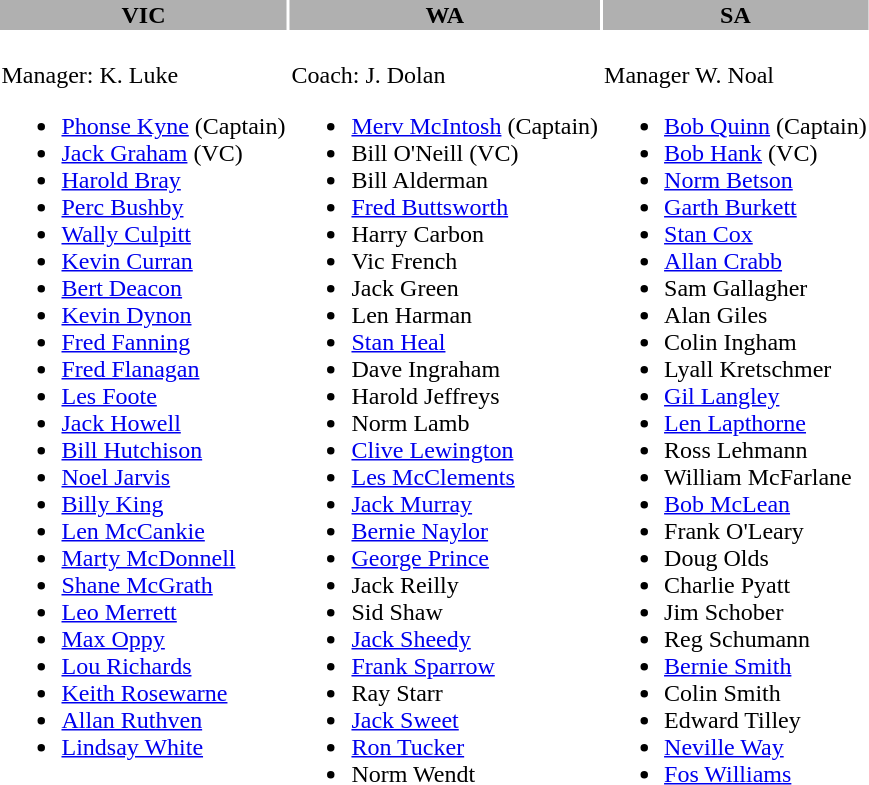<table>
<tr bgcolor="#B0B0B0">
<th><span>VIC</span></th>
<th><span>WA</span></th>
<th><span>SA</span></th>
</tr>
<tr valign="top">
<td><br>Manager: K. Luke<ul><li><a href='#'>Phonse Kyne</a> (Captain)</li><li><a href='#'>Jack Graham</a> (VC)</li><li><a href='#'>Harold Bray</a></li><li><a href='#'>Perc Bushby</a></li><li><a href='#'>Wally Culpitt</a></li><li><a href='#'>Kevin Curran</a></li><li><a href='#'>Bert Deacon</a></li><li><a href='#'>Kevin Dynon</a></li><li><a href='#'>Fred Fanning</a></li><li><a href='#'>Fred Flanagan</a></li><li><a href='#'>Les Foote</a></li><li><a href='#'>Jack Howell</a></li><li><a href='#'>Bill Hutchison</a></li><li><a href='#'>Noel Jarvis</a></li><li><a href='#'>Billy King</a></li><li><a href='#'>Len McCankie</a></li><li><a href='#'>Marty McDonnell</a></li><li><a href='#'>Shane McGrath</a></li><li><a href='#'>Leo Merrett</a></li><li><a href='#'>Max Oppy</a></li><li><a href='#'>Lou Richards</a></li><li><a href='#'>Keith Rosewarne</a></li><li><a href='#'>Allan Ruthven</a></li><li><a href='#'>Lindsay White</a></li></ul></td>
<td><br>Coach: J. Dolan<ul><li><a href='#'>Merv McIntosh</a> (Captain)</li><li>Bill O'Neill (VC)</li><li>Bill Alderman</li><li><a href='#'>Fred Buttsworth</a></li><li>Harry Carbon</li><li>Vic French</li><li>Jack Green</li><li>Len Harman</li><li><a href='#'>Stan Heal</a></li><li>Dave Ingraham</li><li>Harold Jeffreys</li><li>Norm Lamb</li><li><a href='#'>Clive Lewington</a></li><li><a href='#'>Les McClements</a></li><li><a href='#'>Jack Murray</a></li><li><a href='#'>Bernie Naylor</a></li><li><a href='#'>George Prince</a></li><li>Jack Reilly</li><li>Sid Shaw</li><li><a href='#'>Jack Sheedy</a></li><li><a href='#'>Frank Sparrow</a></li><li>Ray Starr</li><li><a href='#'>Jack Sweet</a></li><li><a href='#'>Ron Tucker</a></li><li>Norm Wendt</li></ul></td>
<td><br>Manager W. Noal<ul><li><a href='#'>Bob Quinn</a> (Captain)</li><li><a href='#'>Bob Hank</a> (VC)</li><li><a href='#'>Norm Betson</a></li><li><a href='#'>Garth Burkett</a></li><li><a href='#'>Stan Cox</a></li><li><a href='#'>Allan Crabb</a></li><li>Sam Gallagher</li><li>Alan Giles</li><li>Colin Ingham</li><li>Lyall Kretschmer</li><li><a href='#'>Gil Langley</a></li><li><a href='#'>Len Lapthorne</a></li><li>Ross Lehmann</li><li>William McFarlane</li><li><a href='#'>Bob McLean</a></li><li>Frank O'Leary</li><li>Doug Olds</li><li>Charlie Pyatt</li><li>Jim Schober</li><li>Reg Schumann</li><li><a href='#'>Bernie Smith</a></li><li>Colin Smith</li><li>Edward Tilley</li><li><a href='#'>Neville Way</a></li><li><a href='#'>Fos Williams</a></li></ul></td>
</tr>
</table>
